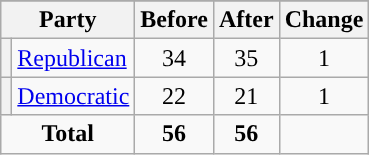<table class="wikitable" style="text-align:center;">
<tr>
</tr>
<tr>
<th colspan=2>Party</th>
<th>Before</th>
<th>After</th>
<th>Change</th>
</tr>
<tr>
<th style="background-color:"></th>
<td style="text-align:left;"><a href='#'>Republican</a></td>
<td>34</td>
<td>35</td>
<td> 1</td>
</tr>
<tr>
<th style="background-color:"></th>
<td style="text-align:left;"><a href='#'>Democratic</a></td>
<td>22</td>
<td>21</td>
<td> 1</td>
</tr>
<tr>
<td colspan=2><strong>Total</strong></td>
<td><strong>56</strong></td>
<td><strong>56</strong></td>
<td></td>
</tr>
</table>
